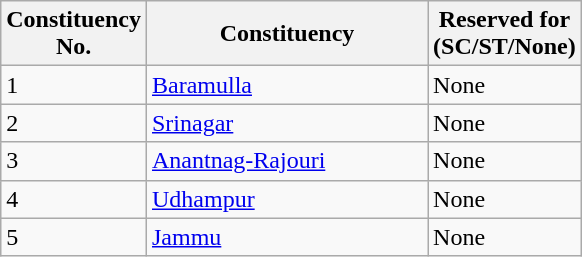<table class="wikitable sortable">
<tr>
<th>Constituency <br> No.</th>
<th style="width:180px;">Constituency</th>
<th>Reserved for <br> (SC/ST/None)</th>
</tr>
<tr>
<td align="centre">1</td>
<td><a href='#'>Baramulla</a></td>
<td align="centre">None</td>
</tr>
<tr>
<td align="centre">2</td>
<td><a href='#'>Srinagar</a></td>
<td align="centre">None</td>
</tr>
<tr>
<td align="centre">3</td>
<td><a href='#'>Anantnag-Rajouri</a></td>
<td align="centre">None</td>
</tr>
<tr>
<td align="centre">4</td>
<td><a href='#'>Udhampur</a></td>
<td align="centre">None</td>
</tr>
<tr>
<td align="centre">5</td>
<td><a href='#'>Jammu</a></td>
<td align="centre">None</td>
</tr>
</table>
